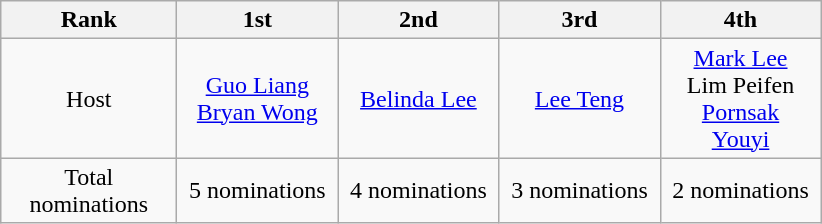<table class="wikitable" border="1">
<tr>
<th width="110">Rank</th>
<th width="100">1st</th>
<th width="100">2nd</th>
<th width="100">3rd</th>
<th width="100">4th</th>
</tr>
<tr align=center>
<td>Host</td>
<td><a href='#'>Guo Liang</a><br><a href='#'>Bryan Wong</a></td>
<td><a href='#'>Belinda Lee</a></td>
<td><a href='#'>Lee Teng</a></td>
<td><a href='#'>Mark Lee</a><br>Lim Peifen<br><a href='#'>Pornsak</a><br><a href='#'>Youyi</a></td>
</tr>
<tr align=center>
<td>Total nominations</td>
<td>5 nominations</td>
<td>4 nominations</td>
<td>3 nominations</td>
<td>2 nominations</td>
</tr>
</table>
